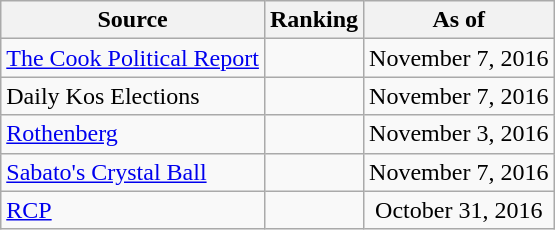<table class="wikitable" style="text-align:center">
<tr>
<th>Source</th>
<th>Ranking</th>
<th>As of</th>
</tr>
<tr>
<td align=left><a href='#'>The Cook Political Report</a></td>
<td></td>
<td>November 7, 2016</td>
</tr>
<tr>
<td align=left>Daily Kos Elections</td>
<td></td>
<td>November 7, 2016</td>
</tr>
<tr>
<td align=left><a href='#'>Rothenberg</a></td>
<td></td>
<td>November 3, 2016</td>
</tr>
<tr>
<td align=left><a href='#'>Sabato's Crystal Ball</a></td>
<td></td>
<td>November 7, 2016</td>
</tr>
<tr>
<td align="left"><a href='#'>RCP</a></td>
<td></td>
<td>October 31, 2016</td>
</tr>
</table>
